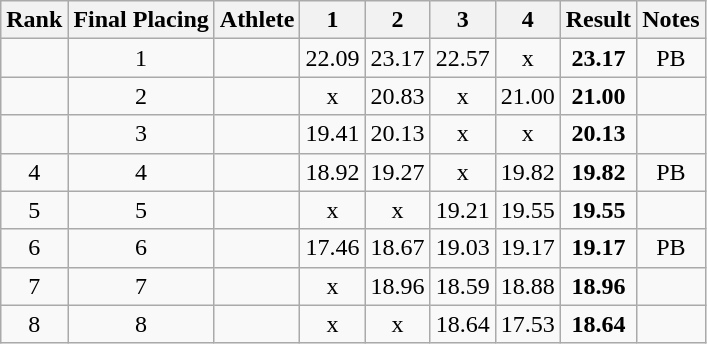<table class="wikitable sortable" style="text-align:center">
<tr>
<th>Rank</th>
<th>Final Placing</th>
<th>Athlete</th>
<th>1</th>
<th>2</th>
<th>3</th>
<th>4</th>
<th>Result</th>
<th>Notes</th>
</tr>
<tr>
<td></td>
<td>1</td>
<td align=left></td>
<td>22.09</td>
<td>23.17</td>
<td>22.57</td>
<td>x</td>
<td><strong>23.17</strong></td>
<td>PB</td>
</tr>
<tr>
<td></td>
<td>2</td>
<td align=left></td>
<td>x</td>
<td>20.83</td>
<td>x</td>
<td>21.00</td>
<td><strong>21.00</strong></td>
<td></td>
</tr>
<tr>
<td></td>
<td>3</td>
<td align=left></td>
<td>19.41</td>
<td>20.13</td>
<td>x</td>
<td>x</td>
<td><strong>20.13</strong></td>
<td></td>
</tr>
<tr>
<td>4</td>
<td>4</td>
<td align=left></td>
<td>18.92</td>
<td>19.27</td>
<td>x</td>
<td>19.82</td>
<td><strong>19.82</strong></td>
<td>PB</td>
</tr>
<tr>
<td>5</td>
<td>5</td>
<td align=left></td>
<td>x</td>
<td>x</td>
<td>19.21</td>
<td>19.55</td>
<td><strong>19.55</strong></td>
<td></td>
</tr>
<tr>
<td>6</td>
<td>6</td>
<td align=left></td>
<td>17.46</td>
<td>18.67</td>
<td>19.03</td>
<td>19.17</td>
<td><strong>19.17</strong></td>
<td>PB</td>
</tr>
<tr>
<td>7</td>
<td>7</td>
<td align=left></td>
<td>x</td>
<td>18.96</td>
<td>18.59</td>
<td>18.88</td>
<td><strong>18.96</strong></td>
<td></td>
</tr>
<tr>
<td>8</td>
<td>8</td>
<td align=left></td>
<td>x</td>
<td>x</td>
<td>18.64</td>
<td>17.53</td>
<td><strong>18.64</strong></td>
<td></td>
</tr>
</table>
